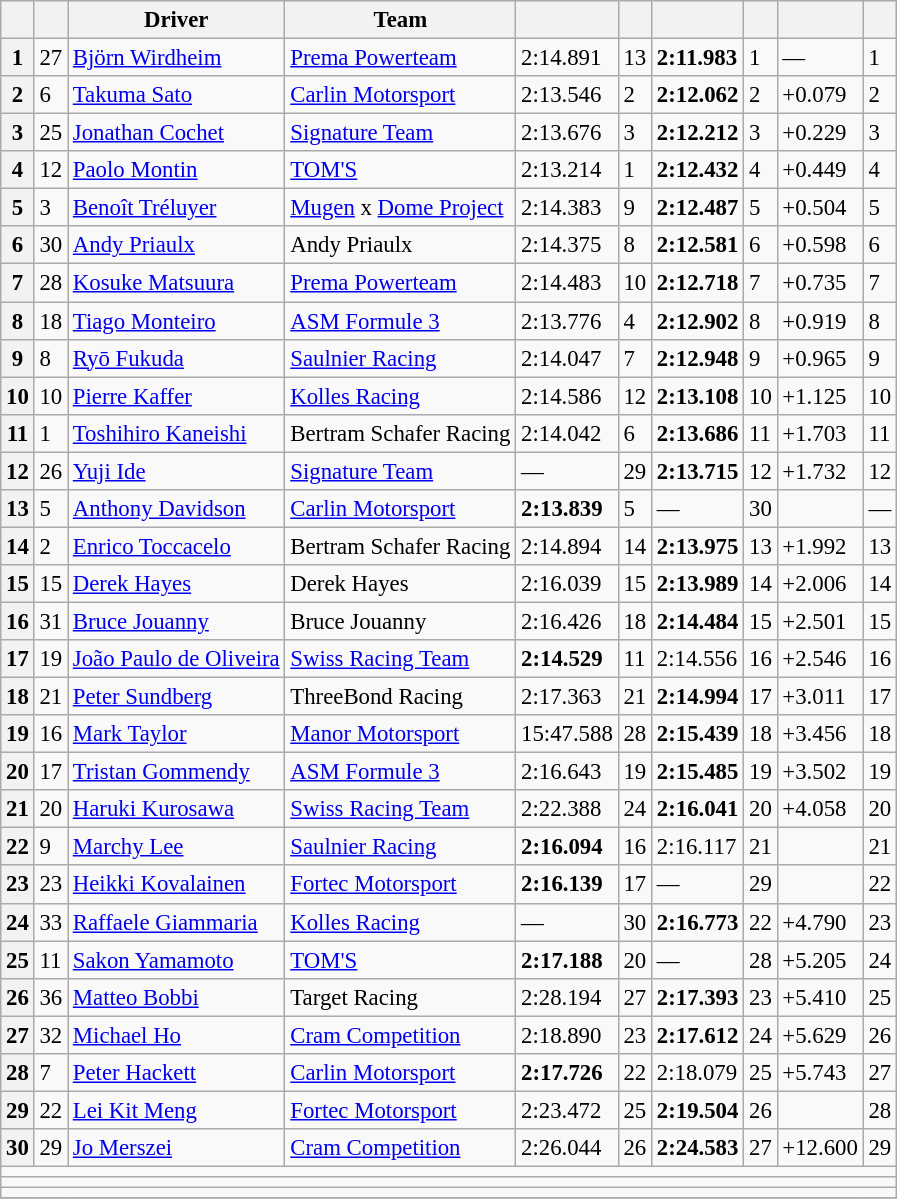<table class="wikitable" style="font-size: 95%;">
<tr>
<th scope="col"></th>
<th scope="col"></th>
<th scope="col">Driver</th>
<th scope="col">Team</th>
<th scope="col"></th>
<th scope="col"></th>
<th scope="col"></th>
<th scope="col"></th>
<th scope="col"></th>
<th scope="col"></th>
</tr>
<tr>
<th scope="row">1</th>
<td>27</td>
<td> <a href='#'>Björn Wirdheim</a></td>
<td><a href='#'>Prema Powerteam</a></td>
<td>2:14.891</td>
<td>13</td>
<td><strong>2:11.983</strong></td>
<td>1</td>
<td>—</td>
<td>1</td>
</tr>
<tr>
<th scope="row">2</th>
<td>6</td>
<td> <a href='#'>Takuma Sato</a></td>
<td><a href='#'>Carlin Motorsport</a></td>
<td>2:13.546</td>
<td>2</td>
<td><strong>2:12.062</strong></td>
<td>2</td>
<td>+0.079</td>
<td>2</td>
</tr>
<tr>
<th scope="row">3</th>
<td>25</td>
<td> <a href='#'>Jonathan Cochet</a></td>
<td><a href='#'>Signature Team</a></td>
<td>2:13.676</td>
<td>3</td>
<td><strong>2:12.212</strong></td>
<td>3</td>
<td>+0.229</td>
<td>3</td>
</tr>
<tr>
<th scope="row">4</th>
<td>12</td>
<td> <a href='#'>Paolo Montin</a></td>
<td><a href='#'>TOM'S</a></td>
<td>2:13.214</td>
<td>1</td>
<td><strong>2:12.432</strong></td>
<td>4</td>
<td>+0.449</td>
<td>4</td>
</tr>
<tr>
<th scope="row">5</th>
<td>3</td>
<td> <a href='#'>Benoît Tréluyer</a></td>
<td><a href='#'>Mugen</a> x <a href='#'>Dome Project</a></td>
<td>2:14.383</td>
<td>9</td>
<td><strong>2:12.487</strong></td>
<td>5</td>
<td>+0.504</td>
<td>5</td>
</tr>
<tr>
<th scope="row">6</th>
<td>30</td>
<td> <a href='#'>Andy Priaulx</a></td>
<td>Andy Priaulx</td>
<td>2:14.375</td>
<td>8</td>
<td><strong>2:12.581</strong></td>
<td>6</td>
<td>+0.598</td>
<td>6</td>
</tr>
<tr>
<th scope="row">7</th>
<td>28</td>
<td> <a href='#'>Kosuke Matsuura</a></td>
<td><a href='#'>Prema Powerteam</a></td>
<td>2:14.483</td>
<td>10</td>
<td><strong>2:12.718</strong></td>
<td>7</td>
<td>+0.735</td>
<td>7</td>
</tr>
<tr>
<th scope="row">8</th>
<td>18</td>
<td> <a href='#'>Tiago Monteiro</a></td>
<td><a href='#'>ASM Formule 3</a></td>
<td>2:13.776</td>
<td>4</td>
<td><strong>2:12.902</strong></td>
<td>8</td>
<td>+0.919</td>
<td>8</td>
</tr>
<tr>
<th scope="row">9</th>
<td>8</td>
<td> <a href='#'>Ryō Fukuda</a></td>
<td><a href='#'>Saulnier Racing</a></td>
<td>2:14.047</td>
<td>7</td>
<td><strong>2:12.948</strong></td>
<td>9</td>
<td>+0.965</td>
<td>9</td>
</tr>
<tr>
<th scope="row">10</th>
<td>10</td>
<td> <a href='#'>Pierre Kaffer</a></td>
<td><a href='#'>Kolles Racing</a></td>
<td>2:14.586</td>
<td>12</td>
<td><strong>2:13.108</strong></td>
<td>10</td>
<td>+1.125</td>
<td>10</td>
</tr>
<tr>
<th scope="row">11</th>
<td>1</td>
<td> <a href='#'>Toshihiro Kaneishi</a></td>
<td>Bertram Schafer Racing</td>
<td>2:14.042</td>
<td>6</td>
<td><strong>2:13.686</strong></td>
<td>11</td>
<td>+1.703</td>
<td>11</td>
</tr>
<tr>
<th scope="row">12</th>
<td>26</td>
<td> <a href='#'>Yuji Ide</a></td>
<td><a href='#'>Signature Team</a></td>
<td>—</td>
<td>29</td>
<td><strong>2:13.715</strong></td>
<td>12</td>
<td>+1.732</td>
<td>12</td>
</tr>
<tr>
<th scope="row">13</th>
<td>5</td>
<td> <a href='#'>Anthony Davidson</a></td>
<td><a href='#'>Carlin Motorsport</a></td>
<td><strong>2:13.839</strong></td>
<td>5</td>
<td>—</td>
<td>30</td>
<td></td>
<td>—</td>
</tr>
<tr>
<th scope="row">14</th>
<td>2</td>
<td> <a href='#'>Enrico Toccacelo</a></td>
<td>Bertram Schafer Racing</td>
<td>2:14.894</td>
<td>14</td>
<td><strong>2:13.975</strong></td>
<td>13</td>
<td>+1.992</td>
<td>13</td>
</tr>
<tr>
<th scope="row">15</th>
<td>15</td>
<td> <a href='#'>Derek Hayes</a></td>
<td>Derek Hayes</td>
<td>2:16.039</td>
<td>15</td>
<td><strong>2:13.989</strong></td>
<td>14</td>
<td>+2.006</td>
<td>14</td>
</tr>
<tr>
<th scope="row">16</th>
<td>31</td>
<td> <a href='#'>Bruce Jouanny</a></td>
<td>Bruce Jouanny</td>
<td>2:16.426</td>
<td>18</td>
<td><strong>2:14.484</strong></td>
<td>15</td>
<td>+2.501</td>
<td>15</td>
</tr>
<tr>
<th scope="row">17</th>
<td>19</td>
<td> <a href='#'>João Paulo de Oliveira</a></td>
<td><a href='#'>Swiss Racing Team</a></td>
<td><strong>2:14.529</strong></td>
<td>11</td>
<td>2:14.556</td>
<td>16</td>
<td>+2.546</td>
<td>16</td>
</tr>
<tr>
<th scope="row">18</th>
<td>21</td>
<td> <a href='#'>Peter Sundberg</a></td>
<td>ThreeBond Racing</td>
<td>2:17.363</td>
<td>21</td>
<td><strong>2:14.994</strong></td>
<td>17</td>
<td>+3.011</td>
<td>17</td>
</tr>
<tr>
<th scope="row">19</th>
<td>16</td>
<td> <a href='#'>Mark Taylor</a></td>
<td><a href='#'>Manor Motorsport</a></td>
<td>15:47.588</td>
<td>28</td>
<td><strong>2:15.439</strong></td>
<td>18</td>
<td>+3.456</td>
<td>18</td>
</tr>
<tr>
<th scope="row">20</th>
<td>17</td>
<td> <a href='#'>Tristan Gommendy</a></td>
<td><a href='#'>ASM Formule 3</a></td>
<td>2:16.643</td>
<td>19</td>
<td><strong>2:15.485</strong></td>
<td>19</td>
<td>+3.502</td>
<td>19</td>
</tr>
<tr>
<th scope="row">21</th>
<td>20</td>
<td> <a href='#'>Haruki Kurosawa</a></td>
<td><a href='#'>Swiss Racing Team</a></td>
<td>2:22.388</td>
<td>24</td>
<td><strong>2:16.041</strong></td>
<td>20</td>
<td>+4.058</td>
<td>20</td>
</tr>
<tr>
<th scope="row">22</th>
<td>9</td>
<td> <a href='#'>Marchy Lee</a></td>
<td><a href='#'>Saulnier Racing</a></td>
<td><strong>2:16.094</strong></td>
<td>16</td>
<td>2:16.117</td>
<td>21</td>
<td></td>
<td>21</td>
</tr>
<tr>
<th scope="row">23</th>
<td>23</td>
<td> <a href='#'>Heikki Kovalainen</a></td>
<td><a href='#'>Fortec Motorsport</a></td>
<td><strong>2:16.139</strong></td>
<td>17</td>
<td>—</td>
<td>29</td>
<td></td>
<td>22</td>
</tr>
<tr>
<th scope="row">24</th>
<td>33</td>
<td> <a href='#'>Raffaele Giammaria</a></td>
<td><a href='#'>Kolles Racing</a></td>
<td>—</td>
<td>30</td>
<td><strong>2:16.773</strong></td>
<td>22</td>
<td>+4.790</td>
<td>23</td>
</tr>
<tr>
<th scope="row">25</th>
<td>11</td>
<td> <a href='#'>Sakon Yamamoto</a></td>
<td><a href='#'>TOM'S</a></td>
<td><strong>2:17.188</strong></td>
<td>20</td>
<td>—</td>
<td>28</td>
<td>+5.205</td>
<td>24</td>
</tr>
<tr>
<th scope="row">26</th>
<td>36</td>
<td> <a href='#'>Matteo Bobbi</a></td>
<td>Target Racing</td>
<td>2:28.194</td>
<td>27</td>
<td><strong>2:17.393</strong></td>
<td>23</td>
<td>+5.410</td>
<td>25</td>
</tr>
<tr>
<th scope="row">27</th>
<td>32</td>
<td> <a href='#'>Michael Ho</a></td>
<td><a href='#'>Cram Competition</a></td>
<td>2:18.890</td>
<td>23</td>
<td><strong>2:17.612</strong></td>
<td>24</td>
<td>+5.629</td>
<td>26</td>
</tr>
<tr>
<th scope="row">28</th>
<td>7</td>
<td> <a href='#'>Peter Hackett</a></td>
<td><a href='#'>Carlin Motorsport</a></td>
<td><strong>2:17.726</strong></td>
<td>22</td>
<td>2:18.079</td>
<td>25</td>
<td>+5.743</td>
<td>27</td>
</tr>
<tr>
<th scope="row">29</th>
<td>22</td>
<td> <a href='#'>Lei Kit Meng</a></td>
<td><a href='#'>Fortec Motorsport</a></td>
<td>2:23.472</td>
<td>25</td>
<td><strong>2:19.504</strong></td>
<td>26</td>
<td></td>
<td>28</td>
</tr>
<tr>
<th scope="row">30</th>
<td>29</td>
<td> <a href='#'>Jo Merszei</a></td>
<td><a href='#'>Cram Competition</a></td>
<td>2:26.044</td>
<td>26</td>
<td><strong>2:24.583</strong></td>
<td>27</td>
<td>+12.600</td>
<td>29</td>
</tr>
<tr>
<td colspan="10"></td>
</tr>
<tr>
<td colspan="10"></td>
</tr>
<tr>
<td colspan="10"></td>
</tr>
<tr>
</tr>
</table>
